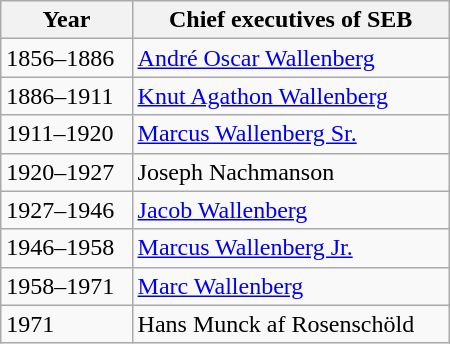<table class="wikitable" style="width:300px;">
<tr>
<th>Year</th>
<th>Chief executives of SEB</th>
</tr>
<tr>
<td>1856–1886</td>
<td><a href='#'>André Oscar Wallenberg</a></td>
</tr>
<tr>
<td>1886–1911</td>
<td><a href='#'>Knut Agathon Wallenberg</a></td>
</tr>
<tr>
<td>1911–1920</td>
<td><a href='#'>Marcus Wallenberg Sr.</a></td>
</tr>
<tr>
<td>1920–1927</td>
<td>Joseph Nachmanson</td>
</tr>
<tr>
<td>1927–1946</td>
<td><a href='#'>Jacob Wallenberg</a></td>
</tr>
<tr>
<td>1946–1958</td>
<td><a href='#'>Marcus Wallenberg Jr.</a></td>
</tr>
<tr>
<td>1958–1971</td>
<td><a href='#'>Marc Wallenberg</a></td>
</tr>
<tr>
<td>1971</td>
<td>Hans Munck af Rosenschöld</td>
</tr>
</table>
